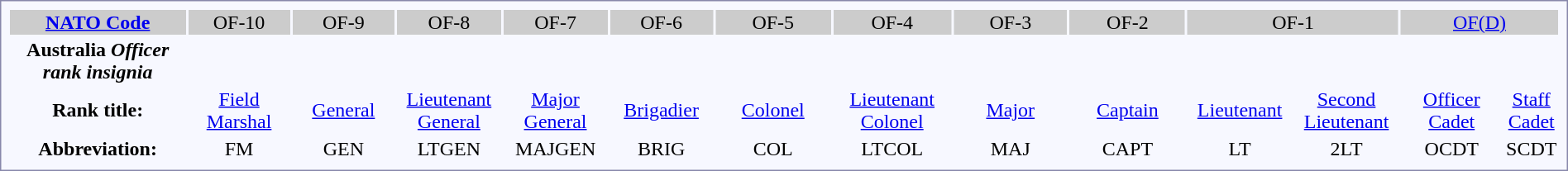<table style="border:1px solid #8888aa; background:#f7f8ff; text-align:center; padding:5px;">
<tr bgcolor=#CCCCCC>
<th Width=12%><a href='#'>NATO Code</a></th>
<td Width=7%>OF-10</td>
<td Width=7%>OF-9</td>
<td Width=7%>OF-8</td>
<td Width=7%>OF-7</td>
<td Width=7%>OF-6</td>
<td Width=8%>OF-5</td>
<td Width=8%>OF-4</td>
<td Width=8%>OF-3</td>
<td Width=8%>OF-2</td>
<td Width=14% colspan=2>OF-1</td>
<td Width=14% colspan=2><a href='#'>OF(D)</a></td>
</tr>
<tr>
<th> Australia <em>Officer rank insignia</em></th>
<td></td>
<td></td>
<td></td>
<td></td>
<td></td>
<td></td>
<td></td>
<td></td>
<td></td>
<td Width=7%></td>
<td Width=7%></td>
<td Width=7%></td>
<td Width=7%></td>
</tr>
<tr>
<th>Rank title:</th>
<td><a href='#'>Field Marshal</a></td>
<td><a href='#'>General</a></td>
<td><a href='#'>Lieutenant General</a></td>
<td><a href='#'>Major General</a></td>
<td><a href='#'>Brigadier</a></td>
<td><a href='#'>Colonel</a></td>
<td><a href='#'>Lieutenant Colonel</a></td>
<td><a href='#'>Major</a></td>
<td><a href='#'>Captain</a></td>
<td><a href='#'>Lieutenant</a></td>
<td><a href='#'>Second Lieutenant</a></td>
<td><a href='#'>Officer Cadet</a></td>
<td><a href='#'>Staff Cadet</a></td>
</tr>
<tr>
<th>Abbreviation:</th>
<td>FM</td>
<td>GEN</td>
<td>LTGEN</td>
<td>MAJGEN</td>
<td>BRIG</td>
<td>COL</td>
<td>LTCOL</td>
<td>MAJ</td>
<td>CAPT</td>
<td>LT</td>
<td>2LT</td>
<td>OCDT</td>
<td>SCDT</td>
</tr>
</table>
